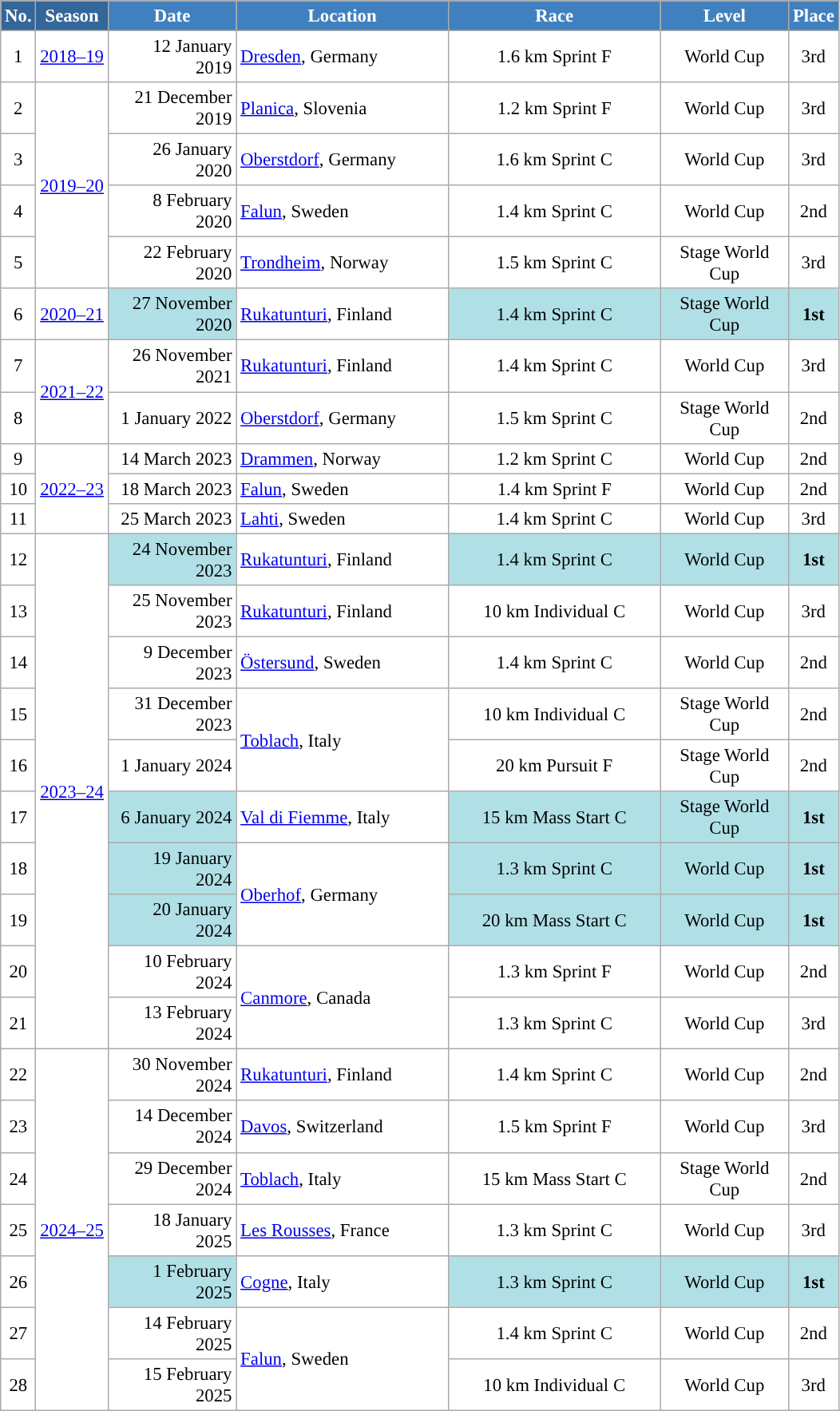<table class="wikitable sortable" style="font-size:95%; text-align:center; border:grey solid 1px; border-collapse:collapse; background:#ffffff;">
<tr style="background:#efefef;">
<th style="background-color:#369; color:white;">No.</th>
<th style="background-color:#369; color:white;">Season</th>
<th style="background-color:#4180be; color:white; width:100px;">Date</th>
<th style="background-color:#4180be; color:white; width:170px;">Location</th>
<th style="background-color:#4180be; color:white; width:170px;">Race</th>
<th style="background-color:#4180be; color:white; width:100px;">Level</th>
<th style="background-color:#4180be; color:white;">Place</th>
</tr>
<tr>
<td align=center>1</td>
<td align=center><a href='#'>2018–19</a></td>
<td align=right>12 January 2019</td>
<td align=left> <a href='#'>Dresden</a>, Germany</td>
<td>1.6 km Sprint F</td>
<td>World Cup</td>
<td>3rd</td>
</tr>
<tr>
<td align=center>2</td>
<td rowspan=4 align=center><a href='#'>2019–20</a></td>
<td align=right>21 December 2019</td>
<td align=left> <a href='#'>Planica</a>, Slovenia</td>
<td>1.2 km Sprint F</td>
<td>World Cup</td>
<td>3rd</td>
</tr>
<tr>
<td align=center>3</td>
<td align=right>26 January 2020</td>
<td align=left> <a href='#'>Oberstdorf</a>, Germany</td>
<td>1.6 km Sprint C</td>
<td>World Cup</td>
<td>3rd</td>
</tr>
<tr>
<td align=center>4</td>
<td align=right>8 February 2020</td>
<td align=left> <a href='#'>Falun</a>, Sweden</td>
<td>1.4 km Sprint C</td>
<td>World Cup</td>
<td>2nd</td>
</tr>
<tr>
<td align=center>5</td>
<td align=right>22 February 2020</td>
<td align=left> <a href='#'>Trondheim</a>, Norway</td>
<td>1.5 km Sprint C</td>
<td>Stage World Cup</td>
<td>3rd</td>
</tr>
<tr>
<td align=center>6</td>
<td align=center><a href='#'>2020–21</a></td>
<td bgcolor="#BOEOE6" align=right>27 November 2020</td>
<td align=left> <a href='#'>Rukatunturi</a>, Finland</td>
<td bgcolor="#BOEOE6">1.4 km Sprint C</td>
<td bgcolor="#BOEOE6">Stage World Cup</td>
<td bgcolor="#BOEOE6"><strong>1st</strong></td>
</tr>
<tr>
<td align=center>7</td>
<td rowspan=2 align=center><a href='#'>2021–22</a></td>
<td align=right>26 November 2021</td>
<td align=left> <a href='#'>Rukatunturi</a>, Finland</td>
<td>1.4 km Sprint C</td>
<td>World Cup</td>
<td>3rd</td>
</tr>
<tr>
<td align=center>8</td>
<td align=right>1 January 2022</td>
<td align=left> <a href='#'>Oberstdorf</a>, Germany</td>
<td>1.5 km Sprint C</td>
<td>Stage World Cup</td>
<td>2nd</td>
</tr>
<tr>
<td align=center>9</td>
<td rowspan=3 align=center><a href='#'>2022–23</a></td>
<td align=right>14 March 2023</td>
<td align=left> <a href='#'>Drammen</a>, Norway</td>
<td>1.2 km Sprint C</td>
<td>World Cup</td>
<td>2nd</td>
</tr>
<tr>
<td align=center>10</td>
<td align=right>18 March 2023</td>
<td align=left> <a href='#'>Falun</a>, Sweden</td>
<td>1.4 km Sprint F</td>
<td>World Cup</td>
<td>2nd</td>
</tr>
<tr>
<td align=center>11</td>
<td align=right>25 March 2023</td>
<td align=left> <a href='#'>Lahti</a>, Sweden</td>
<td>1.4 km Sprint C</td>
<td>World Cup</td>
<td>3rd</td>
</tr>
<tr>
<td align=center>12</td>
<td rowspan=10 align=center><a href='#'>2023–24</a></td>
<td bgcolor="#BOEOE6" align=right>24 November 2023</td>
<td align=left> <a href='#'>Rukatunturi</a>, Finland</td>
<td bgcolor="#BOEOE6">1.4 km Sprint C</td>
<td bgcolor="#BOEOE6">World Cup</td>
<td bgcolor="#BOEOE6"><strong>1st</strong></td>
</tr>
<tr>
<td align=center>13</td>
<td align=right>25 November 2023</td>
<td align=left> <a href='#'>Rukatunturi</a>, Finland</td>
<td>10 km Individual C</td>
<td>World Cup</td>
<td>3rd</td>
</tr>
<tr>
<td align=center>14</td>
<td align=right>9 December 2023</td>
<td align=left> <a href='#'>Östersund</a>, Sweden</td>
<td>1.4 km Sprint C</td>
<td>World Cup</td>
<td>2nd</td>
</tr>
<tr>
<td align=center>15</td>
<td align=right>31 December 2023</td>
<td rowspan=2 align=left> <a href='#'>Toblach</a>, Italy</td>
<td>10 km Individual C</td>
<td>Stage World Cup</td>
<td>2nd</td>
</tr>
<tr>
<td align=center>16</td>
<td align=right>1 January 2024</td>
<td>20 km Pursuit F</td>
<td>Stage World Cup</td>
<td>2nd</td>
</tr>
<tr>
<td align=center>17</td>
<td bgcolor="#BOEOE6" align=right>6 January 2024</td>
<td align=left> <a href='#'>Val di Fiemme</a>, Italy</td>
<td bgcolor="#BOEOE6">15 km Mass Start C</td>
<td bgcolor="#BOEOE6">Stage World Cup</td>
<td bgcolor="#BOEOE6"><strong>1st</strong></td>
</tr>
<tr>
<td align=center>18</td>
<td bgcolor="#BOEOE6" align=right>19 January 2024</td>
<td rowspan=2 align=left> <a href='#'>Oberhof</a>, Germany</td>
<td bgcolor="#BOEOE6">1.3 km Sprint C</td>
<td bgcolor="#BOEOE6">World Cup</td>
<td bgcolor="#BOEOE6"><strong>1st</strong></td>
</tr>
<tr>
<td align=center>19</td>
<td bgcolor="#BOEOE6" align=right>20 January 2024</td>
<td bgcolor="#BOEOE6">20 km Mass Start C</td>
<td bgcolor="#BOEOE6">World Cup</td>
<td bgcolor="#BOEOE6"><strong>1st</strong></td>
</tr>
<tr>
<td align=center>20</td>
<td align=right>10 February 2024</td>
<td rowspan=2 align=left> <a href='#'>Canmore</a>, Canada</td>
<td>1.3 km Sprint F</td>
<td>World Cup</td>
<td>2nd</td>
</tr>
<tr>
<td align=center>21</td>
<td align=right>13 February 2024</td>
<td>1.3 km Sprint C</td>
<td>World Cup</td>
<td>3rd</td>
</tr>
<tr>
<td align=center>22</td>
<td rowspan=7 align=center><a href='#'>2024–25</a></td>
<td align=right>30 November 2024</td>
<td align=left> <a href='#'>Rukatunturi</a>, Finland</td>
<td>1.4 km Sprint C</td>
<td>World Cup</td>
<td>2nd</td>
</tr>
<tr>
<td align=center>23</td>
<td align=right>14 December 2024</td>
<td align=left> <a href='#'>Davos</a>, Switzerland</td>
<td>1.5 km Sprint F</td>
<td>World Cup</td>
<td>3rd</td>
</tr>
<tr>
<td align=center>24</td>
<td align=right>29 December 2024</td>
<td rowspan=1 align=left> <a href='#'>Toblach</a>, Italy</td>
<td>15 km Mass Start C</td>
<td>Stage World Cup</td>
<td>2nd</td>
</tr>
<tr>
<td align=center>25</td>
<td align=right>18 January 2025</td>
<td align=left> <a href='#'>Les Rousses</a>, France</td>
<td>1.3 km Sprint C</td>
<td>World Cup</td>
<td>3rd</td>
</tr>
<tr>
<td align=center>26</td>
<td bgcolor="#BOEOE6" align=right>1 February 2025</td>
<td align=left> <a href='#'>Cogne</a>, Italy</td>
<td bgcolor="#BOEOE6">1.3 km Sprint C</td>
<td bgcolor="#BOEOE6">World Cup</td>
<td bgcolor="#BOEOE6"><strong>1st</strong></td>
</tr>
<tr>
<td align=center>27</td>
<td align=right>14 February 2025</td>
<td rowspan=2 align=left> <a href='#'>Falun</a>, Sweden</td>
<td>1.4 km Sprint C</td>
<td>World Cup</td>
<td>2nd</td>
</tr>
<tr>
<td align=center>28</td>
<td align=right>15 February 2025</td>
<td>10 km Individual C</td>
<td>World Cup</td>
<td>3rd</td>
</tr>
</table>
